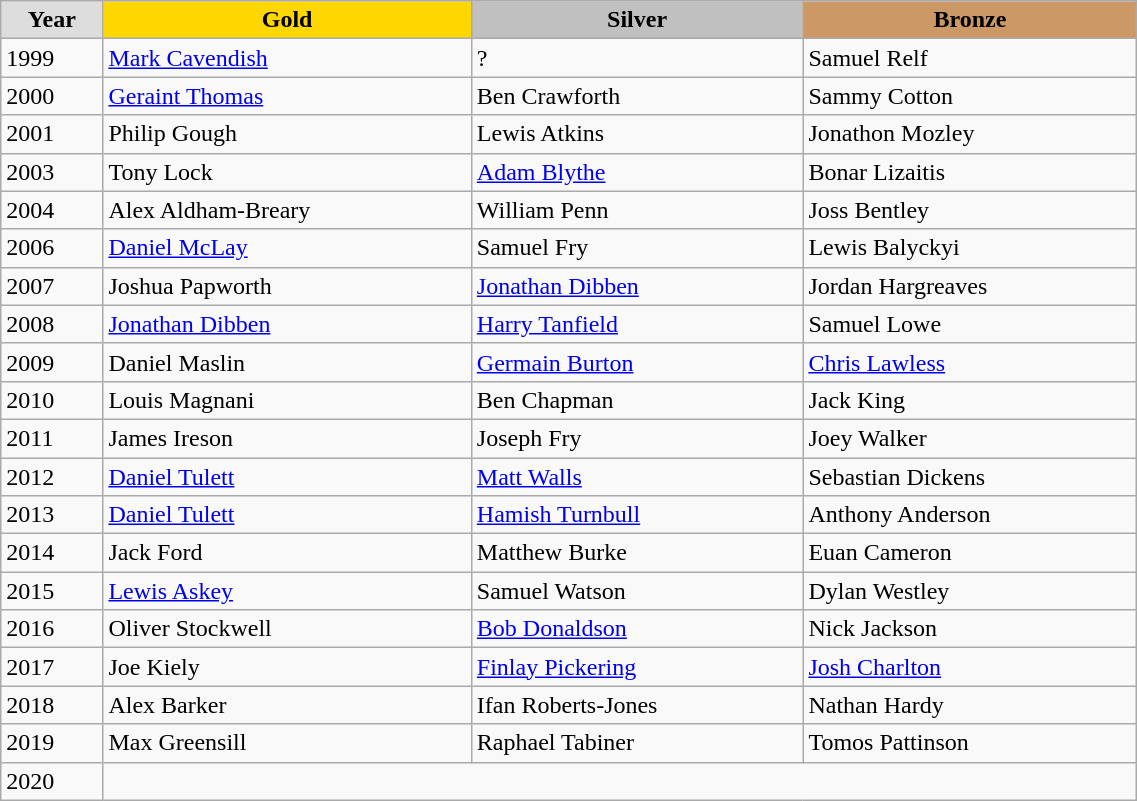<table class="wikitable" style="width: 60%; text-align:left;">
<tr>
<td style="background:#DDDDDD; font-weight:bold; text-align:center;">Year</td>
<td style="background:gold; font-weight:bold; text-align:center;">Gold</td>
<td style="background:silver; font-weight:bold; text-align:center;">Silver</td>
<td style="background:#cc9966; font-weight:bold; text-align:center;">Bronze</td>
</tr>
<tr>
<td>1999</td>
<td><a href='#'>Mark Cavendish</a></td>
<td>?</td>
<td>Samuel Relf</td>
</tr>
<tr>
<td>2000</td>
<td><a href='#'>Geraint Thomas</a></td>
<td>Ben Crawforth</td>
<td>Sammy Cotton</td>
</tr>
<tr>
<td>2001</td>
<td>Philip Gough</td>
<td>Lewis Atkins</td>
<td>Jonathon Mozley</td>
</tr>
<tr>
<td>2003</td>
<td>Tony Lock</td>
<td><a href='#'>Adam Blythe</a></td>
<td>Bonar Lizaitis</td>
</tr>
<tr>
<td>2004</td>
<td>Alex Aldham-Breary</td>
<td>William Penn</td>
<td>Joss Bentley</td>
</tr>
<tr>
<td>2006</td>
<td><a href='#'>Daniel McLay</a></td>
<td>Samuel Fry</td>
<td>Lewis Balyckyi</td>
</tr>
<tr>
<td>2007</td>
<td>Joshua Papworth</td>
<td><a href='#'>Jonathan Dibben</a></td>
<td>Jordan Hargreaves</td>
</tr>
<tr>
<td>2008</td>
<td><a href='#'>Jonathan Dibben</a></td>
<td><a href='#'>Harry Tanfield</a></td>
<td>Samuel Lowe</td>
</tr>
<tr>
<td>2009</td>
<td>Daniel Maslin</td>
<td><a href='#'>Germain Burton</a></td>
<td><a href='#'>Chris Lawless</a></td>
</tr>
<tr>
<td>2010</td>
<td>Louis Magnani</td>
<td>Ben Chapman</td>
<td>Jack King</td>
</tr>
<tr>
<td>2011</td>
<td>James Ireson</td>
<td>Joseph Fry</td>
<td>Joey Walker</td>
</tr>
<tr>
<td>2012</td>
<td><a href='#'>Daniel Tulett</a></td>
<td><a href='#'>Matt Walls</a></td>
<td>Sebastian Dickens</td>
</tr>
<tr>
<td>2013</td>
<td><a href='#'>Daniel Tulett</a></td>
<td><a href='#'>Hamish Turnbull</a></td>
<td>Anthony Anderson</td>
</tr>
<tr>
<td>2014</td>
<td>Jack Ford</td>
<td>Matthew Burke</td>
<td>Euan Cameron</td>
</tr>
<tr>
<td>2015</td>
<td><a href='#'>Lewis Askey</a></td>
<td>Samuel Watson</td>
<td>Dylan Westley</td>
</tr>
<tr>
<td>2016</td>
<td>Oliver Stockwell</td>
<td><a href='#'>Bob Donaldson</a></td>
<td>Nick Jackson</td>
</tr>
<tr>
<td>2017</td>
<td>Joe Kiely</td>
<td><a href='#'>Finlay Pickering</a></td>
<td><a href='#'>Josh Charlton</a></td>
</tr>
<tr>
<td>2018</td>
<td>Alex Barker</td>
<td>Ifan Roberts-Jones</td>
<td>Nathan Hardy</td>
</tr>
<tr>
<td>2019</td>
<td>Max Greensill</td>
<td>Raphael Tabiner</td>
<td>Tomos Pattinson</td>
</tr>
<tr>
<td>2020</td>
</tr>
</table>
